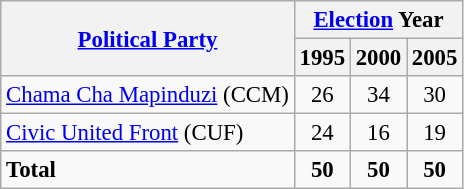<table class="wikitable" style="font-size: 95%;">
<tr>
<th scope="col" rowspan="2"><a href='#'>Political Party</a></th>
<th scope="col" colspan="8"><a href='#'>Election</a> Year</th>
</tr>
<tr>
<th scope="col">1995</th>
<th scope="col">2000</th>
<th scope="col">2005</th>
</tr>
<tr>
<td align="left"><a href='#'>Chama Cha Mapinduzi</a> (CCM)</td>
<td align="center">26</td>
<td align="center">34</td>
<td align="center">30</td>
</tr>
<tr>
<td align="left"><a href='#'>Civic United Front</a> (CUF)</td>
<td align="center">24</td>
<td align="center">16</td>
<td align="center">19</td>
</tr>
<tr>
<td align="left"><strong>Total</strong></td>
<td align="center"><strong>50</strong></td>
<td align="center"><strong>50</strong></td>
<td align="center"><strong>50</strong></td>
</tr>
</table>
